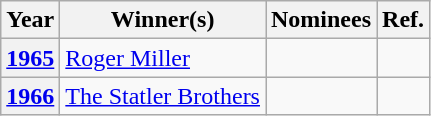<table class="wikitable sortable">
<tr>
<th scope="col">Year</th>
<th scope="col">Winner(s)</th>
<th scope="col" class="unsortable">Nominees</th>
<th scope="col" class="unsortable">Ref.</th>
</tr>
<tr>
<th scope="row" align="center"><a href='#'>1965</a></th>
<td><a href='#'>Roger Miller</a></td>
<td></td>
<td align="center"></td>
</tr>
<tr>
<th scope="row" align="center"><a href='#'>1966</a></th>
<td><a href='#'>The Statler Brothers</a></td>
<td></td>
<td align="center"></td>
</tr>
</table>
